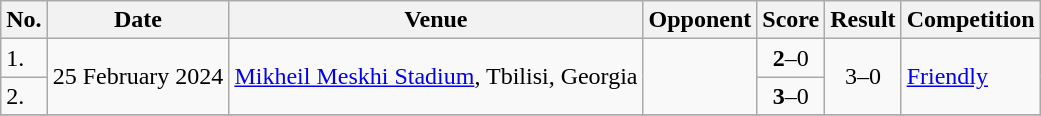<table class="wikitable">
<tr>
<th>No.</th>
<th>Date</th>
<th>Venue</th>
<th>Opponent</th>
<th>Score</th>
<th>Result</th>
<th>Competition</th>
</tr>
<tr>
<td>1.</td>
<td rowspan=2>25 February 2024</td>
<td rowspan=2><a href='#'>Mikheil Meskhi Stadium</a>, Tbilisi, Georgia</td>
<td rowspan=2></td>
<td align=center><strong>2</strong>–0</td>
<td rowspan=2 align=center>3–0</td>
<td rowspan=2><a href='#'>Friendly</a></td>
</tr>
<tr>
<td>2.</td>
<td align=center><strong>3</strong>–0</td>
</tr>
<tr>
</tr>
</table>
